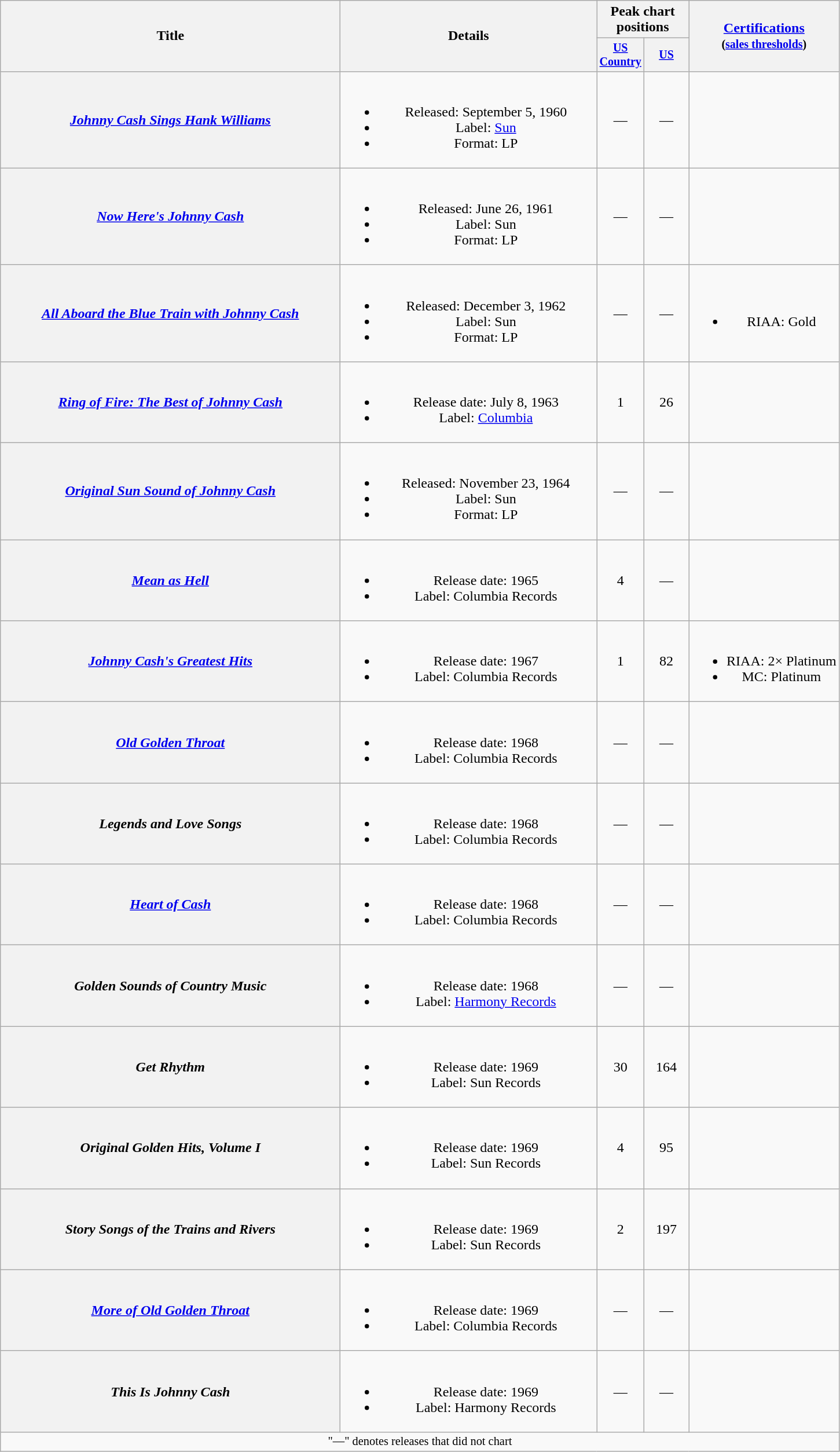<table class="wikitable plainrowheaders" style="text-align:center;">
<tr>
<th rowspan="2" style="width:24em;">Title</th>
<th rowspan="2" style="width:18em;">Details</th>
<th colspan="2">Peak chart<br>positions</th>
<th rowspan="2"><a href='#'>Certifications</a><br><small>(<a href='#'>sales thresholds</a>)</small></th>
</tr>
<tr style="font-size:smaller;">
<th style="width:45px;"><a href='#'>US Country</a></th>
<th style="width:45px;"><a href='#'>US</a></th>
</tr>
<tr>
<th scope="row"><em><a href='#'>Johnny Cash Sings Hank Williams</a></em></th>
<td><br><ul><li>Released: September 5, 1960</li><li>Label: <a href='#'>Sun</a></li><li>Format: LP</li></ul></td>
<td>—</td>
<td>—</td>
<td></td>
</tr>
<tr>
<th scope="row"><em><a href='#'>Now Here's Johnny Cash</a></em></th>
<td><br><ul><li>Released: June 26, 1961</li><li>Label: Sun</li><li>Format: LP</li></ul></td>
<td>—</td>
<td>—</td>
<td></td>
</tr>
<tr>
<th scope="row"><em><a href='#'>All Aboard the Blue Train with Johnny Cash</a></em></th>
<td><br><ul><li>Released: December 3, 1962</li><li>Label: Sun</li><li>Format: LP</li></ul></td>
<td>—</td>
<td>—</td>
<td><br><ul><li>RIAA: Gold</li></ul></td>
</tr>
<tr>
<th scope="row"><em><a href='#'>Ring of Fire: The Best of Johnny Cash</a></em></th>
<td><br><ul><li>Release date: July 8, 1963</li><li>Label: <a href='#'>Columbia</a></li></ul></td>
<td>1</td>
<td>26</td>
<td></td>
</tr>
<tr>
<th scope="row"><em><a href='#'>Original Sun Sound of Johnny Cash</a></em></th>
<td><br><ul><li>Released: November 23, 1964</li><li>Label: Sun</li><li>Format: LP</li></ul></td>
<td>—</td>
<td>—</td>
<td></td>
</tr>
<tr>
<th scope="row"><em><a href='#'>Mean as Hell</a></em></th>
<td><br><ul><li>Release date: 1965</li><li>Label: Columbia Records</li></ul></td>
<td>4</td>
<td>—</td>
<td></td>
</tr>
<tr>
<th scope="row"><em><a href='#'>Johnny Cash's Greatest Hits</a></em></th>
<td><br><ul><li>Release date: 1967</li><li>Label: Columbia Records</li></ul></td>
<td>1</td>
<td>82</td>
<td><br><ul><li>RIAA: 2× Platinum</li><li>MC: Platinum</li></ul></td>
</tr>
<tr>
<th scope="row"><em><a href='#'>Old Golden Throat</a></em></th>
<td><br><ul><li>Release date: 1968</li><li>Label: Columbia Records</li></ul></td>
<td>—</td>
<td>—</td>
<td></td>
</tr>
<tr>
<th scope="row"><em>Legends and Love Songs</em></th>
<td><br><ul><li>Release date: 1968</li><li>Label: Columbia Records</li></ul></td>
<td>—</td>
<td>—</td>
<td></td>
</tr>
<tr>
<th scope="row"><em><a href='#'>Heart of Cash</a></em></th>
<td><br><ul><li>Release date: 1968</li><li>Label: Columbia Records</li></ul></td>
<td>—</td>
<td>—</td>
<td></td>
</tr>
<tr>
<th scope="row"><em>Golden Sounds of Country Music</em></th>
<td><br><ul><li>Release date: 1968</li><li>Label: <a href='#'>Harmony Records</a></li></ul></td>
<td>—</td>
<td>—</td>
<td></td>
</tr>
<tr>
<th scope="row"><em>Get Rhythm</em></th>
<td><br><ul><li>Release date: 1969</li><li>Label: Sun Records</li></ul></td>
<td>30</td>
<td>164</td>
<td></td>
</tr>
<tr>
<th scope="row"><em>Original Golden Hits, Volume I</em></th>
<td><br><ul><li>Release date: 1969</li><li>Label: Sun Records</li></ul></td>
<td>4</td>
<td>95</td>
<td></td>
</tr>
<tr>
<th scope="row"><em>Story Songs of the Trains and Rivers</em></th>
<td><br><ul><li>Release date: 1969</li><li>Label: Sun Records</li></ul></td>
<td>2</td>
<td>197</td>
<td></td>
</tr>
<tr>
<th scope="row"><em><a href='#'>More of Old Golden Throat</a></em></th>
<td><br><ul><li>Release date: 1969</li><li>Label: Columbia Records</li></ul></td>
<td>—</td>
<td>—</td>
<td></td>
</tr>
<tr>
<th scope="row"><em>This Is Johnny Cash</em></th>
<td><br><ul><li>Release date: 1969</li><li>Label: Harmony Records</li></ul></td>
<td>—</td>
<td>—</td>
<td></td>
</tr>
<tr>
<td colspan="5" style="font-size:85%">"—" denotes releases that did not chart</td>
</tr>
</table>
